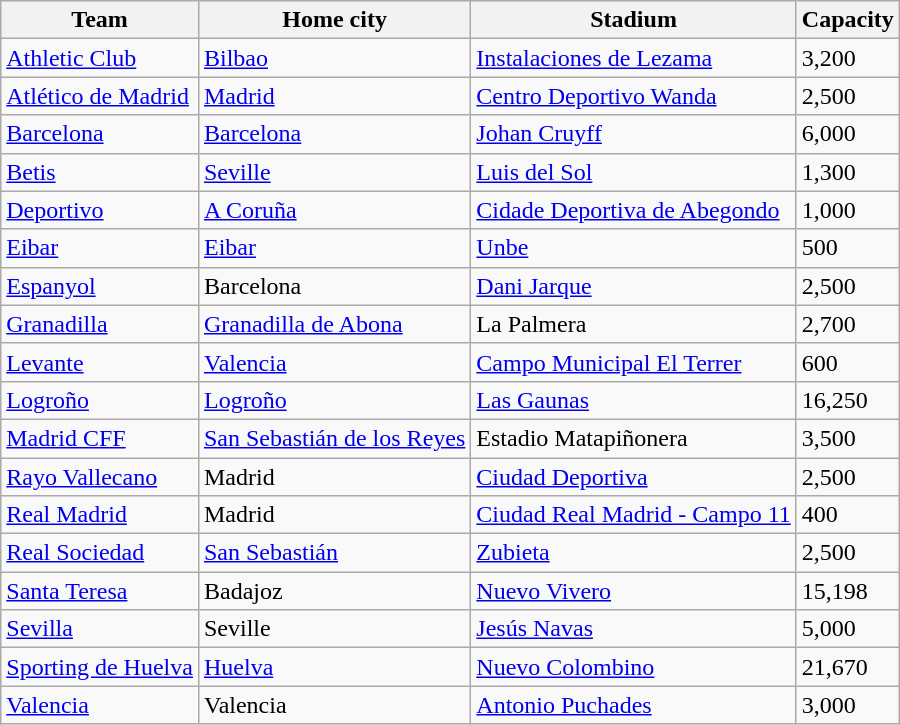<table class="wikitable sortable">
<tr>
<th>Team</th>
<th>Home city</th>
<th>Stadium</th>
<th>Capacity</th>
</tr>
<tr>
<td><a href='#'>Athletic Club</a></td>
<td><a href='#'>Bilbao</a></td>
<td><a href='#'>Instalaciones de Lezama</a></td>
<td>3,200</td>
</tr>
<tr>
<td><a href='#'>Atlético de Madrid</a></td>
<td><a href='#'>Madrid</a></td>
<td><a href='#'>Centro Deportivo Wanda</a></td>
<td>2,500</td>
</tr>
<tr>
<td><a href='#'>Barcelona</a></td>
<td><a href='#'>Barcelona</a></td>
<td><a href='#'>Johan Cruyff</a></td>
<td>6,000</td>
</tr>
<tr>
<td><a href='#'>Betis</a></td>
<td><a href='#'>Seville</a></td>
<td><a href='#'>Luis del Sol</a></td>
<td>1,300</td>
</tr>
<tr>
<td><a href='#'>Deportivo</a></td>
<td><a href='#'>A Coruña</a></td>
<td><a href='#'>Cidade Deportiva de Abegondo</a></td>
<td>1,000</td>
</tr>
<tr>
<td><a href='#'>Eibar</a></td>
<td><a href='#'>Eibar</a></td>
<td><a href='#'>Unbe</a></td>
<td>500</td>
</tr>
<tr>
<td><a href='#'>Espanyol</a></td>
<td>Barcelona</td>
<td><a href='#'>Dani Jarque</a></td>
<td>2,500</td>
</tr>
<tr>
<td><a href='#'>Granadilla</a></td>
<td><a href='#'>Granadilla de Abona</a></td>
<td>La Palmera</td>
<td>2,700</td>
</tr>
<tr>
<td><a href='#'>Levante</a></td>
<td><a href='#'>Valencia</a></td>
<td><a href='#'>Campo Municipal El Terrer</a></td>
<td>600</td>
</tr>
<tr>
<td><a href='#'>Logroño</a></td>
<td><a href='#'>Logroño</a></td>
<td><a href='#'>Las Gaunas</a></td>
<td>16,250</td>
</tr>
<tr>
<td><a href='#'>Madrid CFF</a></td>
<td><a href='#'>San Sebastián de los Reyes</a></td>
<td>Estadio Matapiñonera</td>
<td>3,500</td>
</tr>
<tr>
<td><a href='#'>Rayo Vallecano</a></td>
<td>Madrid</td>
<td><a href='#'>Ciudad Deportiva</a></td>
<td>2,500</td>
</tr>
<tr>
<td><a href='#'>Real Madrid</a></td>
<td>Madrid</td>
<td><a href='#'>Ciudad Real Madrid - Campo 11</a></td>
<td>400</td>
</tr>
<tr>
<td><a href='#'>Real Sociedad</a></td>
<td><a href='#'>San Sebastián</a></td>
<td><a href='#'>Zubieta</a></td>
<td>2,500</td>
</tr>
<tr>
<td><a href='#'>Santa Teresa</a></td>
<td>Badajoz</td>
<td><a href='#'>Nuevo Vivero</a></td>
<td>15,198</td>
</tr>
<tr>
<td><a href='#'>Sevilla</a></td>
<td>Seville</td>
<td><a href='#'>Jesús Navas</a></td>
<td>5,000</td>
</tr>
<tr>
<td><a href='#'>Sporting de Huelva</a></td>
<td><a href='#'>Huelva</a></td>
<td><a href='#'>Nuevo Colombino</a></td>
<td>21,670</td>
</tr>
<tr>
<td><a href='#'>Valencia</a></td>
<td>Valencia</td>
<td><a href='#'>Antonio Puchades</a></td>
<td>3,000</td>
</tr>
</table>
